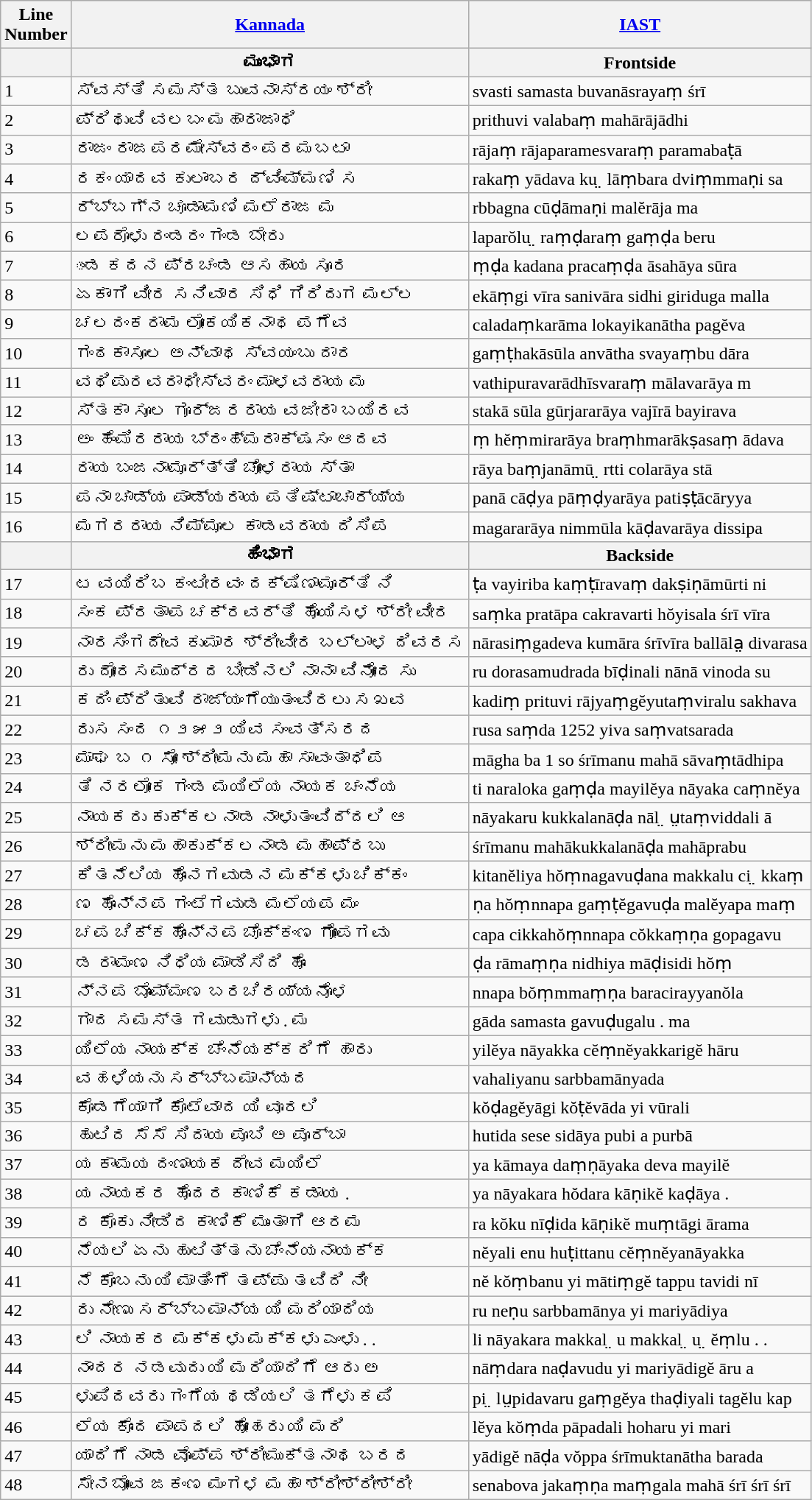<table class="wikitable">
<tr>
<th>Line<br>Number</th>
<th><a href='#'>Kannada</a></th>
<th><a href='#'>IAST</a></th>
</tr>
<tr>
<th></th>
<th>ಮುಂಭಾಗ</th>
<th>Frontside</th>
</tr>
<tr>
<td>1</td>
<td>ಸ್ವಸ್ತಿ ಸಮಸ್ತ ಬುವನಾಸ್ರಯಂ ಶ್ರೀ</td>
<td>svasti samasta buvanāsrayaṃ śrī</td>
</tr>
<tr>
<td>2</td>
<td>ಪ್ರಿಥುವಿ ವಲಬಂ ಮಹಾರಾಜಾಧಿ</td>
<td>prithuvi valabaṃ mahārājādhi</td>
</tr>
<tr>
<td>3</td>
<td>ರಾಜಂ ರಾಜಪರಮೇಸ್ವರಂ ಪರಮಬಟಾ</td>
<td>rājaṃ rājaparamesvaraṃ paramabaṭā</td>
</tr>
<tr>
<td>4</td>
<td>ರಕಂ ಯಾದವ ಕುಲಾಂಬರ ದ್ವಿಂಮ್ಮಣಿ ಸ</td>
<td>rakaṃ yādava ku ̤ lāṃbara dviṃmmaṇi sa</td>
</tr>
<tr>
<td>5</td>
<td>ರ್ಬ್ಬಗ್ನ ಚೂಡಾಮಣಿ ಮಲೆರಾಜ ಮ</td>
<td>rbbagna cūḍāmaṇi malĕrāja ma</td>
</tr>
<tr>
<td>6</td>
<td>ಲಪರೊಳು ರಂಡರಂ ಗಂಡ ಬೇರು</td>
<td>laparŏlu ̤ raṃḍaraṃ gaṃḍa beru</td>
</tr>
<tr>
<td>7</td>
<td>ಂಡ ಕದನ ಪ್ರಚಂಡ ಆಸಹಾಯ ಸೂರ</td>
<td>ṃḍa kadana pracaṃḍa āsahāya sūra</td>
</tr>
<tr>
<td>8</td>
<td>ಏಕಾಂಗಿ ವೀರ ಸನಿವಾರ ಸಿಧಿ ಗಿರಿದುಗ ಮಲ್ಲ</td>
<td>ekāṃgi vīra sanivāra sidhi giriduga malla</td>
</tr>
<tr>
<td>9</td>
<td>ಚಲದಂಕರಾಮ ಲೋಕಯಿಕನಾಥ ಪಗೆವ</td>
<td>caladaṃkarāma lokayikanātha pagĕva</td>
</tr>
<tr>
<td>10</td>
<td>ಗಂಠಕಾಸೂಲ ಅನ್ವಾಥ ಸ್ವಯಂಬು ದಾರ</td>
<td>gaṃṭhakāsūla anvātha svayaṃbu dāra</td>
</tr>
<tr>
<td>11</td>
<td>ವಥಿಪುರವರಾಧೀಸ್ವರಂ ಮಾಳವರಾಯ ಮ</td>
<td>vathipuravarādhīsvaraṃ mālavarāya m</td>
</tr>
<tr>
<td>12</td>
<td>ಸ್ತಕಾ ಸೂಲ ಗೂರ್ಜರರಾಯ ವಜೀರಾ ಬಯಿರವ</td>
<td>stakā sūla gūrjararāya vajīrā bayirava</td>
</tr>
<tr>
<td>13</td>
<td>ಅಂ ಹೆಂಮಿರರಾಯ ಬ್ರಂಹ್ಮರಾಕ್ಷಸಂ ಆದವ</td>
<td>ṃ hĕṃmirarāya braṃhmarākṣasaṃ ādava</td>
</tr>
<tr>
<td>14</td>
<td>ರಾಯ ಬಂಜನಾಮೂರ್ತ್ತಿ ಚೋಳರಾಯ ಸ್ತಾ</td>
<td>rāya baṃjanāmū ̤ rtti colarāya stā</td>
</tr>
<tr>
<td>15</td>
<td>ಪನಾ ಚಾಡ್ಯ ಪಾಂಡ್ಯರಾಯ ಪತಿಷ್ಟಾಚಾರ್ಯ್ಯ</td>
<td>panā cāḍya pāṃḍyarāya patiṣṭācāryya</td>
</tr>
<tr>
<td>16</td>
<td>ಮಗರರಾಯ ನಿಮ್ಮೂಲ ಕಾಡವರಾಯ ದಿಸಿಪ</td>
<td>magararāya nimmūla kāḍavarāya dissipa</td>
</tr>
<tr>
<th></th>
<th>ಹಿಂಭಾಗ</th>
<th>Backside</th>
</tr>
<tr>
<td>17</td>
<td>ಟ ವಯಿರಿಬ ಕಂಟೀರವಂ ದಕ್ಷಿಣಾಮೂರ್ತಿ ನಿ</td>
<td>ṭa vayiriba kaṃṭīravaṃ dakṣiṇāmūrti ni</td>
</tr>
<tr>
<td>18</td>
<td>ಸಂಕ ಪ್ರತಾಪ ಚಕ್ರವರ್ತಿ ಹೊಯಿಸಳ ಶ್ರೀ ವೀರ</td>
<td>saṃka pratāpa cakravarti hŏyisala śrī vīra</td>
</tr>
<tr>
<td>19</td>
<td>ನಾರಸಿಂಗದೇವ ಕುಮಾರ ಶ್ರೀವೀರ ಬಲ್ಲಾಳ ದಿವರಸ</td>
<td>nārasiṃgadeva kumāra śrīvīra ballāla̤ divarasa</td>
</tr>
<tr>
<td>20</td>
<td>ರು ದೋರಸಮುದ್ರದ ಬೀಡಿನಲಿ ನಾನಾ ವಿನೋದ ಸು</td>
<td>ru dorasamudrada bīḍinali nānā vinoda su</td>
</tr>
<tr>
<td>21</td>
<td>ಕದಿಂ ಪ್ರಿತುವಿ ರಾಜ್ಯಂಗೆಯುತಂವಿರಲು ಸಖವ</td>
<td>kadiṃ prituvi rājyaṃgĕyutaṃviralu sakhava</td>
</tr>
<tr>
<td>22</td>
<td>ರುಸ ಸಂದ ೧೨೫೨ ಯಿವ ಸಂವತ್ಸರದ</td>
<td>rusa saṃda 1252 yiva saṃvatsarada</td>
</tr>
<tr>
<td>23</td>
<td>ಮಾಘ ಬ ೧ ಸೋ ಶ್ರೀಮನು ಮಹಾ ಸಾವಂತಾಧಿಪ</td>
<td>māgha ba 1 so śrīmanu mahā sāvaṃtādhipa</td>
</tr>
<tr>
<td>24</td>
<td>ತಿ ನರಲೋಕ ಗಂಡ ಮಯಿಲೆಯ ನಾಯಕ ಚಂನೆಯ</td>
<td>ti naraloka gaṃḍa mayilĕya nāyaka caṃnĕya</td>
</tr>
<tr>
<td>25</td>
<td>ನಾಯಕರು ಕುಕ್ಕಲನಾಡ ನಾಳುತಂವಿದ್ದಲಿ ಆ</td>
<td>nāyakaru kukkalanāḍa nāl ̤ ṳtaṃviddali ā</td>
</tr>
<tr>
<td>26</td>
<td>ಶ್ರೀಮನು ಮಹಾಕುಕ್ಕಲನಾಡ ಮಹಾಪ್ರಬು</td>
<td>śrīmanu mahākukkalanāḍa mahāprabu</td>
</tr>
<tr>
<td>27</td>
<td>ಕಿತನೆಲಿಯ ಹೊಂನಗವುಡನ ಮಕ್ಕಳು ಚಿಕ್ಕಂ</td>
<td>kitanĕliya hŏṃnagavuḍana makkalu ci ̤ kkaṃ</td>
</tr>
<tr>
<td>28</td>
<td>ಣ ಹೊಂನ್ನಪ ಗಂಟೆಗವುಡ ಮಲೆಯಪ ಮಂ</td>
<td>ṇa hŏṃnnapa gaṃṭĕgavuḍa malĕyapa maṃ</td>
</tr>
<tr>
<td>29</td>
<td>ಚಪ ಚಿಕ್ಕಹೊಂನ್ನಪ ಚೊಕ್ಕಂಣ ಗೋಪಗವು</td>
<td>capa cikkahŏṃnnapa cŏkkaṃṇa gopagavu</td>
</tr>
<tr>
<td>30</td>
<td>ಡ ರಾಮಂಣ ನಿಧಿಯ ಮಾಡಿಸಿದಿ ಹೊಂ</td>
<td>ḍa rāmaṃṇa nidhiya māḍisidi hŏṃ</td>
</tr>
<tr>
<td>31</td>
<td>ನ್ನಪ ಬೊಂಮ್ಮಂಣ ಬರಚಿರಯ್ಯನೊಳ</td>
<td>nnapa bŏṃmmaṃṇa baracirayyanŏla</td>
</tr>
<tr>
<td>32</td>
<td>ಗಾದ ಸಮಸ್ತ ಗವುಡುಗಳು . ಮ</td>
<td>gāda samasta gavuḍugalu . ma</td>
</tr>
<tr>
<td>33</td>
<td>ಯಿಲೆಯ ನಾಯಕ್ಕ ಚೆಂನೆಯಕ್ಕರಿಗೆ ಹಾರು</td>
<td>yilĕya nāyakka cĕṃnĕyakkarigĕ hāru</td>
</tr>
<tr>
<td>34</td>
<td>ವಹಳಿಯನು ಸರ್ಬ್ಬಮಾನ್ಯದ</td>
<td>vahaliyanu sarbbamānyada</td>
</tr>
<tr>
<td>35</td>
<td>ಕೊಡಗೆಯಾಗಿ ಕೊಟೆವಾದ ಯಿ ವೂರಲಿ</td>
<td>kŏḍagĕyāgi kŏṭĕvāda yi vūrali</td>
</tr>
<tr>
<td>36</td>
<td>ಹುಟಿದ ಸೆಸೆ ಸಿದಾಯ ಪೂಬಿ ಅ ಪೂರ್ಬಾ</td>
<td>hutida sese sidāya pubi a purbā</td>
</tr>
<tr>
<td>37</td>
<td>ಯ ಕಾಮಯ ದಂಣಾಯಕ ದೇವ ಮಯಿಲೆ</td>
<td>ya kāmaya daṃṇāyaka deva mayilĕ</td>
</tr>
<tr>
<td>38</td>
<td>ಯ ನಾಯಕರ ಹೊದರ ಕಾಣಿಕೆ ಕಡಾಯ .</td>
<td>ya nāyakara hŏdara kāṇikĕ kaḍāya .</td>
</tr>
<tr>
<td>39</td>
<td>ರ ಕೊಕು ನೀಡಿದ ಕಾಣಿಕೆ ಮುಂತಾಗಿ ಆರಮ</td>
<td>ra kŏku nīḍida kāṇikĕ muṃtāgi ārama</td>
</tr>
<tr>
<td>40</td>
<td>ನೆಯಲಿ ಏನು ಹುಟಿತ್ತನು ಚೆಂನೆಯನಾಯಕ್ಕ</td>
<td>nĕyali enu huṭittanu cĕṃnĕyanāyakka</td>
</tr>
<tr>
<td>41</td>
<td>ನೆ ಕೊಂಬನು ಯಿ ಮಾತಿಂಗೆ ತಪ್ಪು ತವಿದಿ ನೀ</td>
<td>nĕ kŏṃbanu yi mātiṃgĕ tappu tavidi nī</td>
</tr>
<tr>
<td>42</td>
<td>ರು ನೇಣು ಸರ್ಬ್ಬಮಾನ್ಯ ಯಿ ಮರಿಯಾದಿಯ</td>
<td>ru neṇu sarbbamānya yi mariyādiya</td>
</tr>
<tr>
<td>43</td>
<td>ಲಿ ನಾಯಕರ ಮಕ್ಕಳು ಮಕ್ಕಳು ಎಂಳು . .</td>
<td>li nāyakara makkal ̤ u makkal ̤ u ̤ ĕṃlu . .</td>
</tr>
<tr>
<td>44</td>
<td>ನಾಂದರ ನಡವುದು ಯಿ ಮರಿಯಾದಿಗೆ ಆರು ಅ</td>
<td>nāṃdara naḍavudu yi mariyādigĕ āru a</td>
</tr>
<tr>
<td>45</td>
<td>ಳುಪಿದವರು ಗಂಗೆಯ ಥಡಿಯಲಿ ತಗೆಳು ಕಪಿ</td>
<td>pi ̤ lṳpidavaru gaṃgĕya thaḍiyali tagĕlu kap</td>
</tr>
<tr>
<td>46</td>
<td>ಲೆಯ ಕೊಂದ ಪಾಪದಲಿ ಹೋಹರು ಯಿ ಮರಿ</td>
<td>lĕya kŏṃda pāpadali hoharu yi mari</td>
</tr>
<tr>
<td>47</td>
<td>ಯಾದಿಗೆ ನಾಡ ವೊಪ್ಪ ಶ್ರೀಮುಕ್ತನಾಥ ಬರದ</td>
<td>yādigĕ nāḍa vŏppa śrīmuktanātha barada</td>
</tr>
<tr>
<td>48</td>
<td>ಸೇನಬೋವ ಜಕಂಣ ಮಂಗಳ ಮಹಾ ಶ್ರೀಶ್ರೀಶ್ರೀ</td>
<td>senabova jakaṃṇa maṃgala mahā śrī śrī śrī</td>
</tr>
</table>
